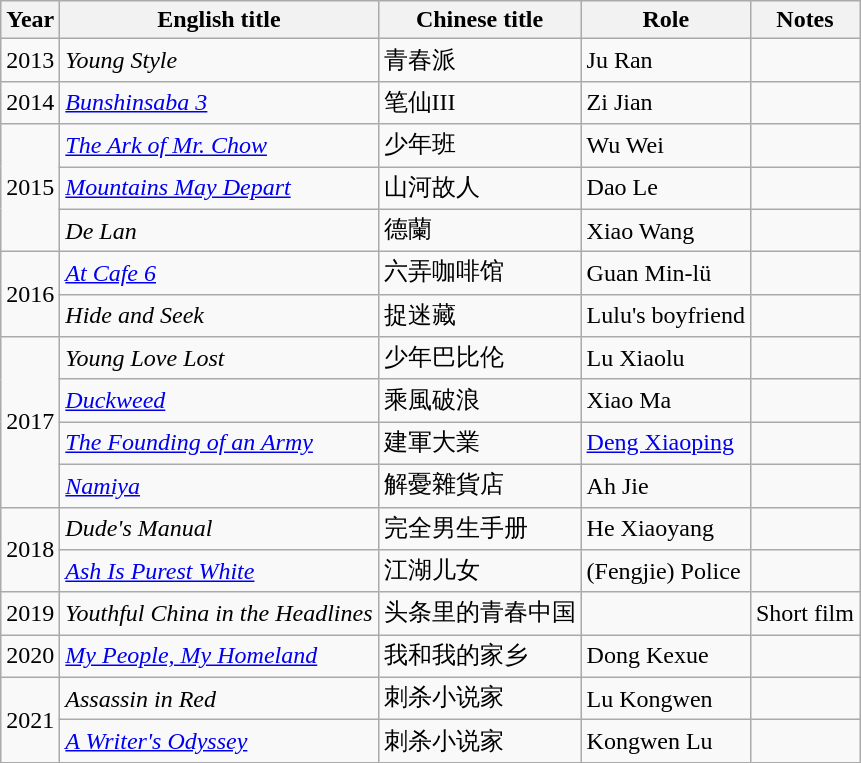<table class="wikitable sortable">
<tr>
<th>Year</th>
<th>English title</th>
<th>Chinese title</th>
<th>Role</th>
<th>Notes</th>
</tr>
<tr>
<td>2013</td>
<td><em>Young Style</em></td>
<td>青春派</td>
<td>Ju Ran</td>
<td></td>
</tr>
<tr>
<td>2014</td>
<td><em><a href='#'>Bunshinsaba 3</a></em></td>
<td>笔仙III</td>
<td>Zi Jian</td>
<td></td>
</tr>
<tr>
<td rowspan=3>2015</td>
<td><em><a href='#'>The Ark of Mr. Chow</a></em></td>
<td>少年班</td>
<td>Wu Wei</td>
<td></td>
</tr>
<tr>
<td><em><a href='#'>Mountains May Depart</a></em></td>
<td>山河故人</td>
<td>Dao Le</td>
<td></td>
</tr>
<tr>
<td><em>De Lan</em></td>
<td>德蘭</td>
<td>Xiao Wang</td>
<td></td>
</tr>
<tr>
<td rowspan=2>2016</td>
<td><em><a href='#'>At Cafe 6</a></em></td>
<td>六弄咖啡馆</td>
<td>Guan Min-lü</td>
<td></td>
</tr>
<tr>
<td><em>Hide and Seek</em></td>
<td>捉迷藏</td>
<td>Lulu's boyfriend</td>
<td></td>
</tr>
<tr>
<td rowspan=4>2017</td>
<td><em>Young Love Lost</em></td>
<td>少年巴比伦</td>
<td>Lu Xiaolu</td>
<td></td>
</tr>
<tr>
<td><em><a href='#'>Duckweed</a></em></td>
<td>乘風破浪</td>
<td>Xiao Ma</td>
<td></td>
</tr>
<tr>
<td><em><a href='#'>The Founding of an Army</a></em></td>
<td>建軍大業</td>
<td><a href='#'>Deng Xiaoping</a></td>
<td></td>
</tr>
<tr>
<td><em><a href='#'>Namiya</a></em></td>
<td>解憂雜貨店</td>
<td>Ah Jie</td>
<td></td>
</tr>
<tr>
<td rowspan=2>2018</td>
<td><em>Dude's Manual</em></td>
<td>完全男生手册</td>
<td>He Xiaoyang</td>
<td></td>
</tr>
<tr>
<td><em><a href='#'>Ash Is Purest White</a></em></td>
<td>江湖儿女</td>
<td>(Fengjie) Police</td>
<td></td>
</tr>
<tr>
<td>2019</td>
<td><em>Youthful China in the Headlines</em></td>
<td>头条里的青春中国</td>
<td></td>
<td>Short film</td>
</tr>
<tr>
<td>2020</td>
<td><em><a href='#'>My People, My Homeland</a></em></td>
<td>我和我的家乡</td>
<td>Dong Kexue</td>
<td></td>
</tr>
<tr>
<td rowspan=2>2021</td>
<td><em>Assassin in Red</em></td>
<td>刺杀小说家</td>
<td>Lu Kongwen</td>
<td></td>
</tr>
<tr>
<td><em><a href='#'>A Writer's Odyssey</a></em></td>
<td>刺杀小说家</td>
<td>Kongwen Lu</td>
<td></td>
</tr>
</table>
